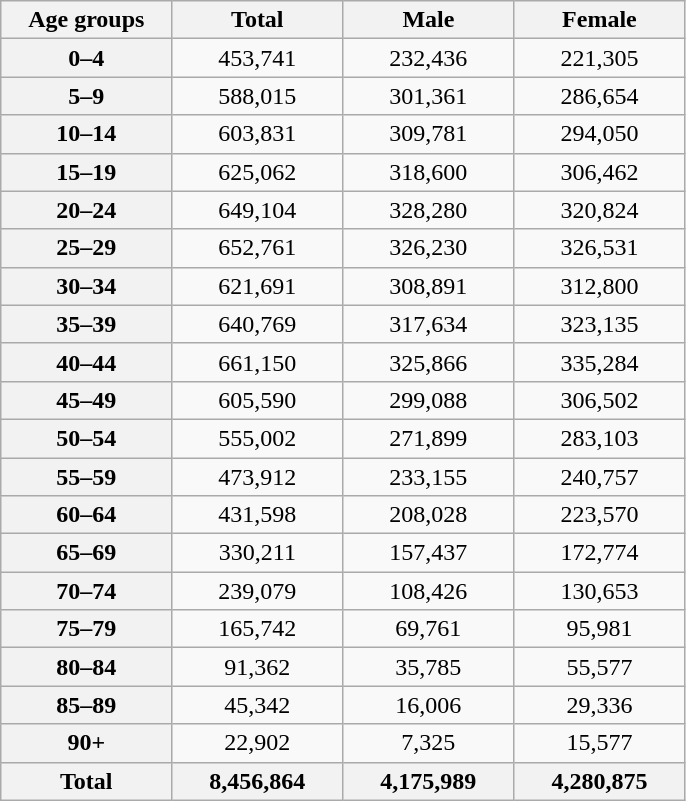<table class="wikitable">
<tr>
<th style="width:80pt;">Age groups</th>
<th style="width:80pt;">Total</th>
<th style="width:80pt;">Male</th>
<th style="width:80pt;">Female</th>
</tr>
<tr>
<th style="width:80pt;">0–4</th>
<td style="text-align:center;">453,741</td>
<td style="text-align:center;">232,436</td>
<td style="text-align:center;">221,305</td>
</tr>
<tr>
<th style="width:80pt;">5–9</th>
<td style="text-align:center;">588,015</td>
<td style="text-align:center;">301,361</td>
<td style="text-align:center;">286,654</td>
</tr>
<tr>
<th style="width:80pt;">10–14</th>
<td style="text-align:center;">603,831</td>
<td style="text-align:center;">309,781</td>
<td style="text-align:center;">294,050</td>
</tr>
<tr>
<th style="width:80pt;">15–19</th>
<td style="text-align:center;">625,062</td>
<td style="text-align:center;">318,600</td>
<td style="text-align:center;">306,462</td>
</tr>
<tr>
<th style="width:80pt;">20–24</th>
<td style="text-align:center;">649,104</td>
<td style="text-align:center;">328,280</td>
<td style="text-align:center;">320,824</td>
</tr>
<tr>
<th style="width:80pt;">25–29</th>
<td style="text-align:center;">652,761</td>
<td style="text-align:center;">326,230</td>
<td style="text-align:center;">326,531</td>
</tr>
<tr>
<th style="width:80pt;">30–34</th>
<td style="text-align:center;">621,691</td>
<td style="text-align:center;">308,891</td>
<td style="text-align:center;">312,800</td>
</tr>
<tr>
<th style="width:80pt;">35–39</th>
<td style="text-align:center;">640,769</td>
<td style="text-align:center;">317,634</td>
<td style="text-align:center;">323,135</td>
</tr>
<tr>
<th style="width:80pt;">40–44</th>
<td style="text-align:center;">661,150</td>
<td style="text-align:center;">325,866</td>
<td style="text-align:center;">335,284</td>
</tr>
<tr>
<th style="width:80pt;">45–49</th>
<td style="text-align:center;">605,590</td>
<td style="text-align:center;">299,088</td>
<td style="text-align:center;">306,502</td>
</tr>
<tr>
<th style="width:80pt;">50–54</th>
<td style="text-align:center;">555,002</td>
<td style="text-align:center;">271,899</td>
<td style="text-align:center;">283,103</td>
</tr>
<tr>
<th style="width:80pt;">55–59</th>
<td style="text-align:center;">473,912</td>
<td style="text-align:center;">233,155</td>
<td style="text-align:center;">240,757</td>
</tr>
<tr>
<th style="width:80pt;">60–64</th>
<td style="text-align:center;">431,598</td>
<td style="text-align:center;">208,028</td>
<td style="text-align:center;">223,570</td>
</tr>
<tr>
<th style="width:80pt;">65–69</th>
<td style="text-align:center;">330,211</td>
<td style="text-align:center;">157,437</td>
<td style="text-align:center;">172,774</td>
</tr>
<tr>
<th style="width:80pt;">70–74</th>
<td style="text-align:center;">239,079</td>
<td style="text-align:center;">108,426</td>
<td style="text-align:center;">130,653</td>
</tr>
<tr>
<th style="width:80pt;">75–79</th>
<td style="text-align:center;">165,742</td>
<td style="text-align:center;">69,761</td>
<td style="text-align:center;">95,981</td>
</tr>
<tr>
<th style="width:80pt;">80–84</th>
<td style="text-align:center;">91,362</td>
<td style="text-align:center;">35,785</td>
<td style="text-align:center;">55,577</td>
</tr>
<tr>
<th style="width:80pt;">85–89</th>
<td style="text-align:center;">45,342</td>
<td style="text-align:center;">16,006</td>
<td style="text-align:center;">29,336</td>
</tr>
<tr>
<th style="width:80pt;">90+</th>
<td style="text-align:center;">22,902</td>
<td style="text-align:center;">7,325</td>
<td style="text-align:center;">15,577</td>
</tr>
<tr>
<th>Total</th>
<th>8,456,864</th>
<th>4,175,989</th>
<th>4,280,875</th>
</tr>
</table>
